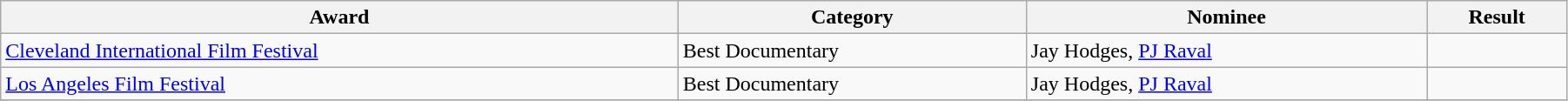<table class="wikitable" style="width:95%;">
<tr>
<th>Award</th>
<th>Category</th>
<th>Nominee</th>
<th>Result</th>
</tr>
<tr>
<td rowspan=1><a href='#'>Cleveland International Film Festival</a></td>
<td>Best Documentary</td>
<td>Jay Hodges, <a href='#'>PJ Raval</a></td>
<td></td>
</tr>
<tr>
<td rowspan=1><a href='#'>Los Angeles Film Festival</a></td>
<td>Best Documentary</td>
<td>Jay Hodges, <a href='#'>PJ Raval</a></td>
<td></td>
</tr>
<tr>
</tr>
</table>
